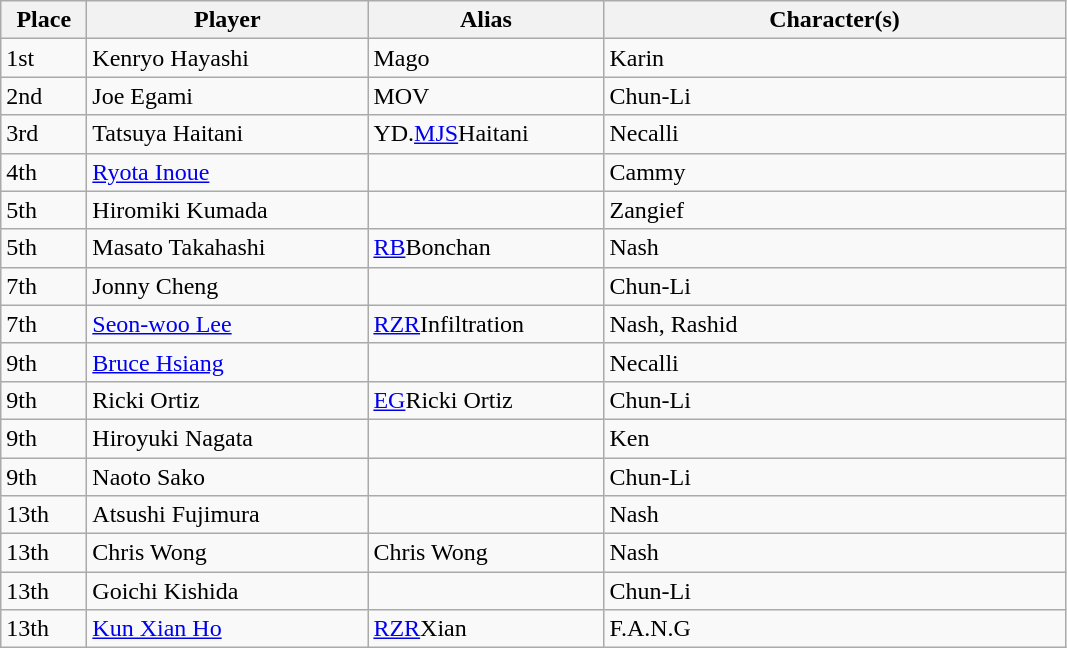<table class="wikitable">
<tr>
<th style="width:50px;">Place</th>
<th style="width:180px;">Player</th>
<th style="width:150px;">Alias</th>
<th style="width:300px;">Character(s)</th>
</tr>
<tr>
<td>1st</td>
<td> Kenryo Hayashi</td>
<td>Mago</td>
<td>Karin</td>
</tr>
<tr>
<td>2nd</td>
<td> Joe Egami</td>
<td>MOV</td>
<td>Chun-Li</td>
</tr>
<tr>
<td>3rd</td>
<td> Tatsuya Haitani</td>
<td>YD.<a href='#'>MJS</a>Haitani</td>
<td>Necalli</td>
</tr>
<tr>
<td>4th</td>
<td> <a href='#'>Ryota Inoue</a></td>
<td></td>
<td>Cammy</td>
</tr>
<tr>
<td>5th</td>
<td> Hiromiki Kumada</td>
<td></td>
<td>Zangief</td>
</tr>
<tr>
<td>5th</td>
<td> Masato Takahashi</td>
<td><a href='#'>RB</a>Bonchan</td>
<td>Nash</td>
</tr>
<tr>
<td>7th</td>
<td> Jonny Cheng</td>
<td></td>
<td>Chun-Li</td>
</tr>
<tr>
<td>7th</td>
<td> <a href='#'>Seon-woo Lee</a></td>
<td><a href='#'>RZR</a>Infiltration</td>
<td>Nash, Rashid</td>
</tr>
<tr>
<td>9th</td>
<td> <a href='#'>Bruce Hsiang</a></td>
<td></td>
<td>Necalli</td>
</tr>
<tr>
<td>9th</td>
<td> Ricki Ortiz</td>
<td><a href='#'>EG</a>Ricki Ortiz</td>
<td>Chun-Li</td>
</tr>
<tr>
<td>9th</td>
<td> Hiroyuki Nagata</td>
<td></td>
<td>Ken</td>
</tr>
<tr>
<td>9th</td>
<td> Naoto Sako</td>
<td></td>
<td>Chun-Li</td>
</tr>
<tr>
<td>13th</td>
<td> Atsushi Fujimura</td>
<td></td>
<td>Nash</td>
</tr>
<tr>
<td>13th</td>
<td> Chris Wong</td>
<td>Chris Wong</td>
<td>Nash</td>
</tr>
<tr>
<td>13th</td>
<td> Goichi Kishida</td>
<td></td>
<td>Chun-Li</td>
</tr>
<tr>
<td>13th</td>
<td> <a href='#'>Kun Xian Ho</a></td>
<td><a href='#'>RZR</a>Xian</td>
<td>F.A.N.G</td>
</tr>
</table>
